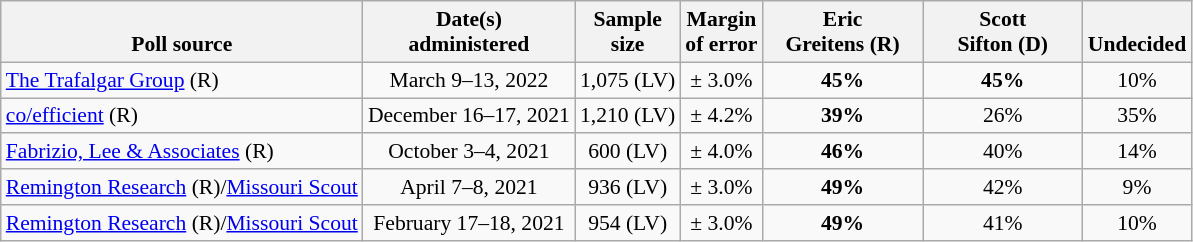<table class="wikitable" style="font-size:90%;text-align:center;">
<tr valign=bottom>
<th>Poll source</th>
<th>Date(s)<br>administered</th>
<th>Sample<br>size</th>
<th>Margin<br>of error</th>
<th style="width:100px;">Eric<br>Greitens (R)</th>
<th style="width:100px;">Scott<br>Sifton (D)</th>
<th>Undecided</th>
</tr>
<tr>
<td style="text-align:left;"><a href='#'>The Trafalgar Group</a> (R)</td>
<td>March 9–13, 2022</td>
<td>1,075 (LV)</td>
<td>± 3.0%</td>
<td><strong>45%</strong></td>
<td><strong>45%</strong></td>
<td>10%</td>
</tr>
<tr>
<td style="text-align:left;"><a href='#'>co/efficient</a> (R)</td>
<td>December 16–17, 2021</td>
<td>1,210 (LV)</td>
<td>± 4.2%</td>
<td><strong>39%</strong></td>
<td>26%</td>
<td>35%</td>
</tr>
<tr>
<td style="text-align:left;"><a href='#'>Fabrizio, Lee & Associates</a> (R)</td>
<td>October 3–4, 2021</td>
<td>600 (LV)</td>
<td>± 4.0%</td>
<td><strong>46%</strong></td>
<td>40%</td>
<td>14%</td>
</tr>
<tr>
<td style="text-align:left;"><a href='#'>Remington Research</a> (R)/<a href='#'>Missouri Scout</a></td>
<td>April 7–8, 2021</td>
<td>936 (LV)</td>
<td>± 3.0%</td>
<td><strong>49%</strong></td>
<td>42%</td>
<td>9%</td>
</tr>
<tr>
<td style="text-align:left;"><a href='#'>Remington Research</a> (R)/<a href='#'>Missouri Scout</a></td>
<td>February 17–18, 2021</td>
<td>954 (LV)</td>
<td>± 3.0%</td>
<td><strong>49%</strong></td>
<td>41%</td>
<td>10%</td>
</tr>
</table>
